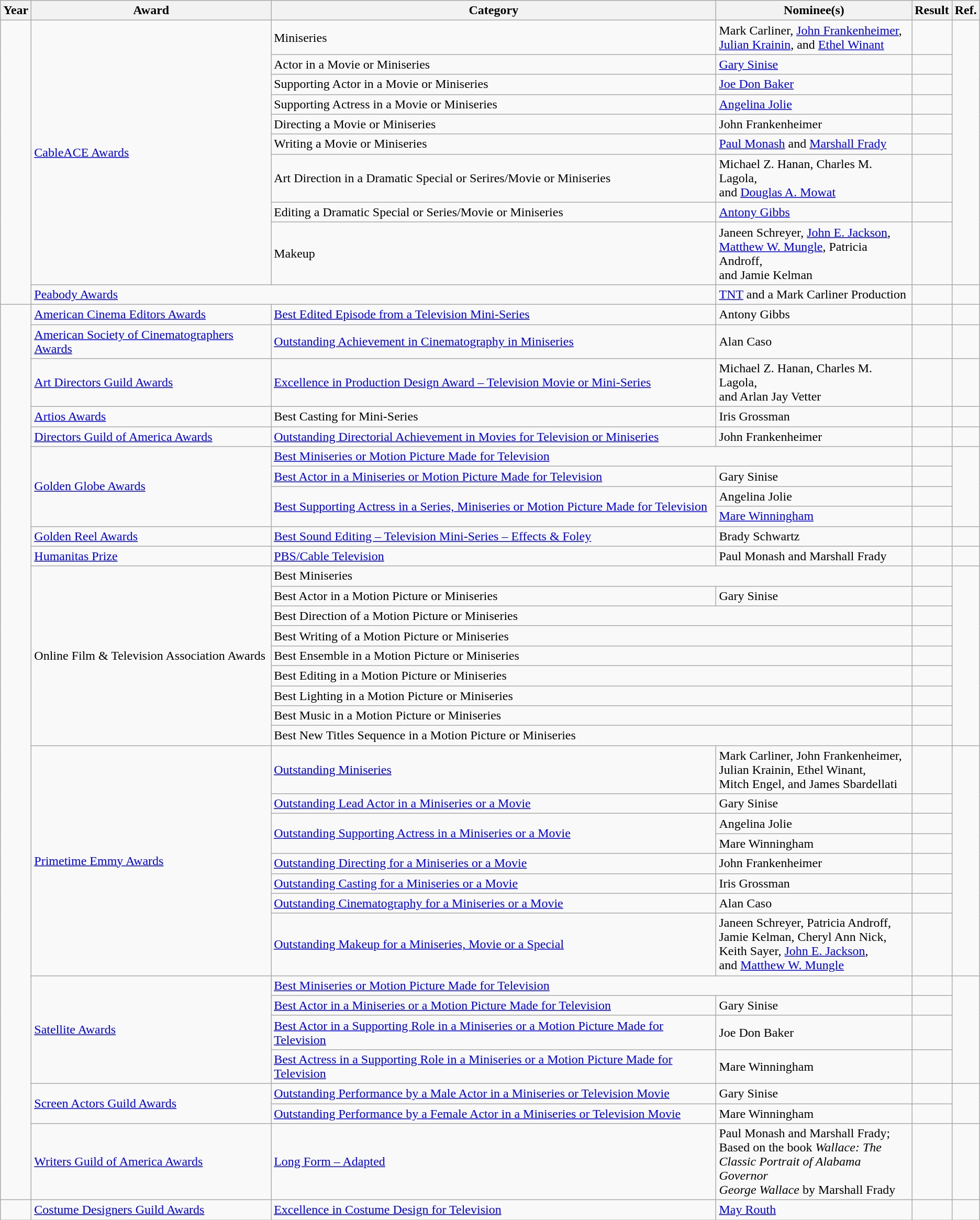<table class="wikitable plainrowheaders">
<tr>
<th>Year</th>
<th>Award</th>
<th>Category</th>
<th>Nominee(s)</th>
<th>Result</th>
<th>Ref.</th>
</tr>
<tr>
<td rowspan="10"></td>
<td rowspan="9"><a href='#'>CableACE Awards</a></td>
<td>Miniseries</td>
<td>Mark Carliner, <a href='#'>John Frankenheimer</a>, <br> <a href='#'>Julian Krainin</a>, and <a href='#'>Ethel Winant</a></td>
<td></td>
<td align="center" rowspan="9"> <br> </td>
</tr>
<tr>
<td>Actor in a Movie or Miniseries</td>
<td><a href='#'>Gary Sinise</a></td>
<td></td>
</tr>
<tr>
<td>Supporting Actor in a Movie or Miniseries</td>
<td><a href='#'>Joe Don Baker</a></td>
<td></td>
</tr>
<tr>
<td>Supporting Actress in a Movie or Miniseries</td>
<td><a href='#'>Angelina Jolie</a></td>
<td></td>
</tr>
<tr>
<td>Directing a Movie or Miniseries</td>
<td>John Frankenheimer</td>
<td></td>
</tr>
<tr>
<td>Writing a Movie or Miniseries</td>
<td><a href='#'>Paul Monash</a> and <a href='#'>Marshall Frady</a></td>
<td></td>
</tr>
<tr>
<td>Art Direction in a Dramatic Special or Serires/Movie or Miniseries</td>
<td>Michael Z. Hanan, Charles M. Lagola, <br> and <a href='#'>Douglas A. Mowat</a></td>
<td></td>
</tr>
<tr>
<td>Editing a Dramatic Special or Series/Movie or Miniseries</td>
<td><a href='#'>Antony Gibbs</a></td>
<td></td>
</tr>
<tr>
<td>Makeup</td>
<td>Janeen Schreyer, <a href='#'>John E. Jackson</a>, <br> <a href='#'>Matthew W. Mungle</a>, Patricia Androff, <br> and Jamie Kelman</td>
<td></td>
</tr>
<tr>
<td colspan="2"><a href='#'>Peabody Awards</a></td>
<td><a href='#'>TNT</a> and a Mark Carliner Production</td>
<td></td>
<td align="center"></td>
</tr>
<tr>
<td rowspan="35"></td>
<td><a href='#'>American Cinema Editors Awards</a></td>
<td><a href='#'>Best Edited Episode from a Television Mini-Series</a></td>
<td>Antony Gibbs </td>
<td></td>
<td align="center"></td>
</tr>
<tr>
<td><a href='#'>American Society of Cinematographers Awards</a></td>
<td><a href='#'>Outstanding Achievement in Cinematography in Miniseries</a></td>
<td>Alan Caso</td>
<td></td>
<td align="center"></td>
</tr>
<tr>
<td><a href='#'>Art Directors Guild Awards</a></td>
<td><a href='#'>Excellence in Production Design Award – Television Movie or Mini-Series</a></td>
<td>Michael Z. Hanan, Charles M. Lagola, <br> and Arlan Jay Vetter</td>
<td></td>
<td align="center"></td>
</tr>
<tr>
<td><a href='#'>Artios Awards</a></td>
<td>Best Casting for Mini-Series</td>
<td>Iris Grossman</td>
<td></td>
<td align="center"></td>
</tr>
<tr>
<td><a href='#'>Directors Guild of America Awards</a></td>
<td><a href='#'>Outstanding Directorial Achievement in Movies for Television or Miniseries</a></td>
<td>John Frankenheimer</td>
<td></td>
<td align="center"></td>
</tr>
<tr>
<td rowspan="4"><a href='#'>Golden Globe Awards</a></td>
<td colspan="2"><a href='#'>Best Miniseries or Motion Picture Made for Television</a></td>
<td></td>
<td align="center" rowspan="4"></td>
</tr>
<tr>
<td><a href='#'>Best Actor in a Miniseries or Motion Picture Made for Television</a></td>
<td>Gary Sinise</td>
<td></td>
</tr>
<tr>
<td rowspan="2"><a href='#'>Best Supporting Actress in a Series, Miniseries or Motion Picture Made for Television</a></td>
<td>Angelina Jolie</td>
<td></td>
</tr>
<tr>
<td><a href='#'>Mare Winningham</a></td>
<td></td>
</tr>
<tr>
<td><a href='#'>Golden Reel Awards</a></td>
<td><a href='#'>Best Sound Editing – Television Mini-Series – Effects & Foley</a></td>
<td>Brady Schwartz</td>
<td></td>
<td align="center"></td>
</tr>
<tr>
<td><a href='#'>Humanitas Prize</a></td>
<td><a href='#'>PBS/Cable Television</a></td>
<td>Paul Monash and Marshall Frady</td>
<td></td>
<td align="center"></td>
</tr>
<tr>
<td rowspan="9">Online Film & Television Association Awards</td>
<td colspan="2">Best Miniseries</td>
<td></td>
<td align="center" rowspan="9"></td>
</tr>
<tr>
<td>Best Actor in a Motion Picture or Miniseries</td>
<td>Gary Sinise</td>
<td></td>
</tr>
<tr>
<td colspan="2">Best Direction of a Motion Picture or Miniseries</td>
<td></td>
</tr>
<tr>
<td colspan="2">Best Writing of a Motion Picture or Miniseries</td>
<td></td>
</tr>
<tr>
<td colspan="2">Best Ensemble in a Motion Picture or Miniseries</td>
<td></td>
</tr>
<tr>
<td colspan="2">Best Editing in a Motion Picture or Miniseries</td>
<td></td>
</tr>
<tr>
<td colspan="2">Best Lighting in a Motion Picture or Miniseries</td>
<td></td>
</tr>
<tr>
<td colspan="2">Best Music in a Motion Picture or Miniseries</td>
<td></td>
</tr>
<tr>
<td colspan="2">Best New Titles Sequence in a Motion Picture or Miniseries</td>
<td></td>
</tr>
<tr>
<td rowspan="8"><a href='#'>Primetime Emmy Awards</a></td>
<td><a href='#'>Outstanding Miniseries</a></td>
<td>Mark Carliner, John Frankenheimer, <br> Julian Krainin, Ethel Winant, <br> Mitch Engel, and James Sbardellati</td>
<td></td>
<td align="center" rowspan="8"></td>
</tr>
<tr>
<td><a href='#'>Outstanding Lead Actor in a Miniseries or a Movie</a></td>
<td>Gary Sinise</td>
<td></td>
</tr>
<tr>
<td rowspan="2"><a href='#'>Outstanding Supporting Actress in a Miniseries or a Movie</a></td>
<td>Angelina Jolie</td>
<td></td>
</tr>
<tr>
<td>Mare Winningham</td>
<td></td>
</tr>
<tr>
<td><a href='#'>Outstanding Directing for a Miniseries or a Movie</a></td>
<td>John Frankenheimer</td>
<td></td>
</tr>
<tr>
<td><a href='#'>Outstanding Casting for a Miniseries or a Movie</a></td>
<td>Iris Grossman</td>
<td></td>
</tr>
<tr>
<td><a href='#'>Outstanding Cinematography for a Miniseries or a Movie</a></td>
<td>Alan Caso </td>
<td></td>
</tr>
<tr>
<td><a href='#'>Outstanding Makeup for a Miniseries, Movie or a Special</a></td>
<td>Janeen Schreyer, Patricia Androff, <br> Jamie Kelman, Cheryl Ann Nick, <br> Keith Sayer, <a href='#'>John E. Jackson</a>, <br> and <a href='#'>Matthew W. Mungle</a></td>
<td></td>
</tr>
<tr>
<td rowspan="4"><a href='#'>Satellite Awards</a></td>
<td colspan="2"><a href='#'>Best Miniseries or Motion Picture Made for Television</a></td>
<td></td>
<td align="center" rowspan="4"></td>
</tr>
<tr>
<td><a href='#'>Best Actor in a Miniseries or a Motion Picture Made for Television</a></td>
<td>Gary Sinise</td>
<td></td>
</tr>
<tr>
<td><a href='#'>Best Actor in a Supporting Role in a Miniseries or a Motion Picture Made for Television</a></td>
<td>Joe Don Baker</td>
<td></td>
</tr>
<tr>
<td><a href='#'>Best Actress in a Supporting Role in a Miniseries or a Motion Picture Made for Television</a></td>
<td>Mare Winningham</td>
<td></td>
</tr>
<tr>
<td rowspan="2"><a href='#'>Screen Actors Guild Awards</a></td>
<td><a href='#'>Outstanding Performance by a Male Actor in a Miniseries or Television Movie</a></td>
<td>Gary Sinise</td>
<td></td>
<td align="center" rowspan="2"></td>
</tr>
<tr>
<td><a href='#'>Outstanding Performance by a Female Actor in a Miniseries or Television Movie</a></td>
<td>Mare Winningham</td>
<td></td>
</tr>
<tr>
<td><a href='#'>Writers Guild of America Awards</a></td>
<td><a href='#'>Long Form – Adapted</a></td>
<td>Paul Monash and Marshall Frady; <br> Based on	the book <em>Wallace: The <br> Classic Portrait of Alabama Governor <br> George Wallace</em> by Marshall Frady</td>
<td></td>
<td align="center"></td>
</tr>
<tr>
<td></td>
<td><a href='#'>Costume Designers Guild Awards</a></td>
<td><a href='#'>Excellence in Costume Design for Television</a></td>
<td><a href='#'>May Routh</a></td>
<td></td>
<td align="center"></td>
</tr>
</table>
